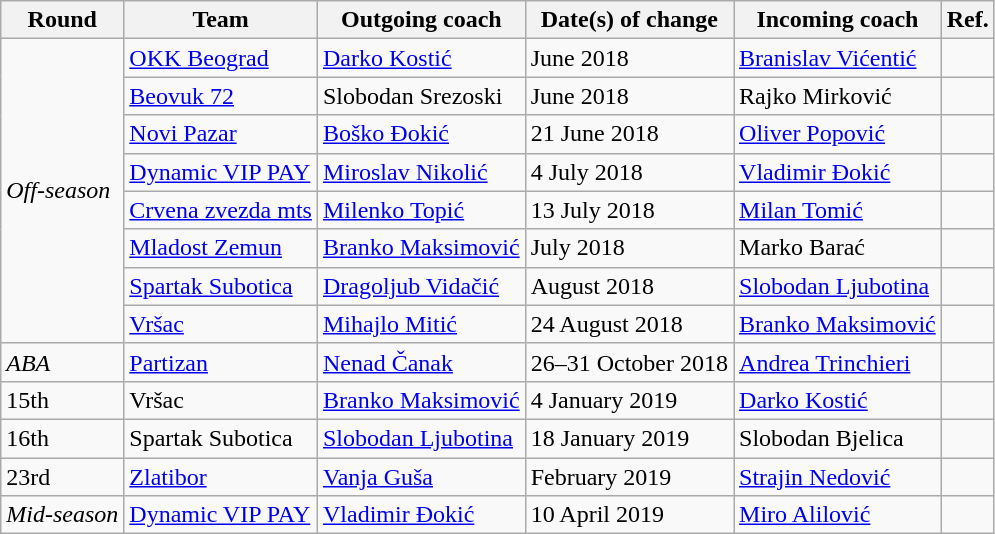<table class="wikitable">
<tr>
<th>Round</th>
<th>Team</th>
<th>Outgoing coach</th>
<th>Date(s) of change</th>
<th>Incoming coach</th>
<th>Ref.</th>
</tr>
<tr>
<td rowspan=8><em>Off-season</em></td>
<td><a href='#'>OKK Beograd</a></td>
<td> <a href='#'>Darko Kostić</a></td>
<td>June 2018</td>
<td> <a href='#'>Branislav Vićentić</a></td>
<td></td>
</tr>
<tr>
<td><a href='#'>Beovuk 72</a></td>
<td> Slobodan Srezoski</td>
<td>June 2018</td>
<td> Rajko Mirković</td>
<td></td>
</tr>
<tr>
<td><a href='#'>Novi Pazar</a></td>
<td> <a href='#'>Boško Đokić</a></td>
<td>21 June 2018</td>
<td> <a href='#'>Oliver Popović</a></td>
<td></td>
</tr>
<tr>
<td><a href='#'>Dynamic VIP PAY</a></td>
<td> <a href='#'>Miroslav Nikolić</a></td>
<td>4 July 2018</td>
<td> <a href='#'>Vladimir Đokić</a></td>
<td></td>
</tr>
<tr>
<td><a href='#'>Crvena zvezda mts</a></td>
<td> <a href='#'>Milenko Topić</a></td>
<td>13 July 2018</td>
<td> <a href='#'>Milan Tomić</a></td>
<td></td>
</tr>
<tr>
<td><a href='#'>Mladost Zemun</a></td>
<td> <a href='#'>Branko Maksimović</a></td>
<td>July 2018</td>
<td> Marko Barać</td>
<td></td>
</tr>
<tr>
<td><a href='#'>Spartak Subotica</a></td>
<td> <a href='#'>Dragoljub Vidačić</a></td>
<td>August 2018</td>
<td> <a href='#'>Slobodan Ljubotina</a></td>
<td></td>
</tr>
<tr>
<td><a href='#'>Vršac</a></td>
<td> <a href='#'>Mihajlo Mitić</a></td>
<td>24 August 2018</td>
<td> <a href='#'>Branko Maksimović</a></td>
<td></td>
</tr>
<tr>
<td><em>ABA</em></td>
<td><a href='#'>Partizan</a></td>
<td> <a href='#'>Nenad Čanak</a></td>
<td>26–31 October 2018</td>
<td> <a href='#'>Andrea Trinchieri</a></td>
<td></td>
</tr>
<tr>
<td>15th</td>
<td>Vršac</td>
<td> <a href='#'>Branko Maksimović</a></td>
<td>4 January 2019</td>
<td> <a href='#'>Darko Kostić</a></td>
<td></td>
</tr>
<tr>
<td>16th</td>
<td>Spartak Subotica</td>
<td> <a href='#'>Slobodan Ljubotina</a></td>
<td>18 January 2019</td>
<td> Slobodan Bjelica</td>
<td></td>
</tr>
<tr>
<td>23rd</td>
<td><a href='#'>Zlatibor</a></td>
<td> <a href='#'>Vanja Guša</a></td>
<td>February 2019</td>
<td> <a href='#'>Strajin Nedović</a></td>
<td></td>
</tr>
<tr>
<td><em>Mid-season</em></td>
<td><a href='#'>Dynamic VIP PAY</a></td>
<td> <a href='#'>Vladimir Đokić</a></td>
<td>10 April 2019</td>
<td> <a href='#'>Miro Alilović</a></td>
<td></td>
</tr>
</table>
